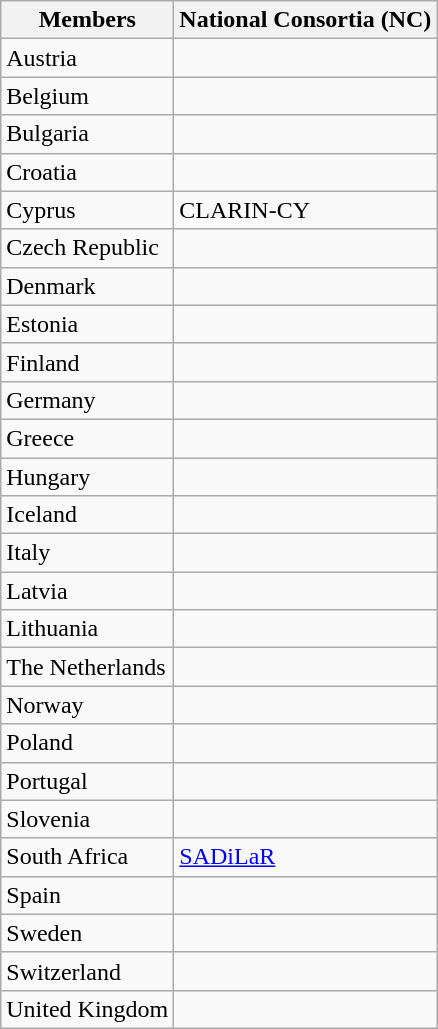<table class="wikitable">
<tr>
<th>Members</th>
<th>National Consortia (NC)</th>
</tr>
<tr>
<td>Austria</td>
<td></td>
</tr>
<tr>
<td>Belgium</td>
<td></td>
</tr>
<tr>
<td>Bulgaria</td>
<td></td>
</tr>
<tr>
<td>Croatia</td>
<td></td>
</tr>
<tr>
<td>Cyprus</td>
<td>CLARIN-CY</td>
</tr>
<tr>
<td>Czech Republic</td>
<td></td>
</tr>
<tr>
<td>Denmark</td>
<td></td>
</tr>
<tr>
<td>Estonia</td>
<td></td>
</tr>
<tr>
<td>Finland</td>
<td></td>
</tr>
<tr>
<td>Germany</td>
<td></td>
</tr>
<tr>
<td>Greece</td>
<td></td>
</tr>
<tr>
<td>Hungary</td>
<td></td>
</tr>
<tr>
<td>Iceland</td>
<td></td>
</tr>
<tr>
<td>Italy</td>
<td></td>
</tr>
<tr>
<td>Latvia</td>
<td></td>
</tr>
<tr>
<td>Lithuania</td>
<td></td>
</tr>
<tr>
<td>The Netherlands</td>
<td> </td>
</tr>
<tr>
<td>Norway</td>
<td></td>
</tr>
<tr>
<td>Poland</td>
<td> </td>
</tr>
<tr>
<td>Portugal</td>
<td></td>
</tr>
<tr>
<td>Slovenia</td>
<td></td>
</tr>
<tr>
<td>South Africa</td>
<td><a href='#'>SADiLaR</a></td>
</tr>
<tr>
<td>Spain</td>
<td></td>
</tr>
<tr>
<td>Sweden</td>
<td></td>
</tr>
<tr>
<td>Switzerland</td>
<td></td>
</tr>
<tr>
<td>United Kingdom</td>
<td></td>
</tr>
</table>
